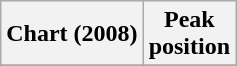<table class="wikitable plainrowheaders">
<tr>
<th scope="col">Chart (2008)</th>
<th scope="col">Peak<br>position</th>
</tr>
<tr>
</tr>
</table>
